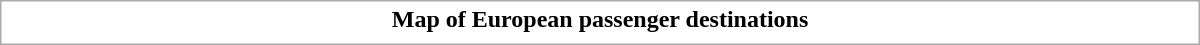<table class="collapsible uncollapsed" style="border:1px #aaa solid; width:50em; margin:0.2em auto">
<tr>
<th>Map of European passenger destinations</th>
</tr>
<tr>
<td></td>
</tr>
</table>
